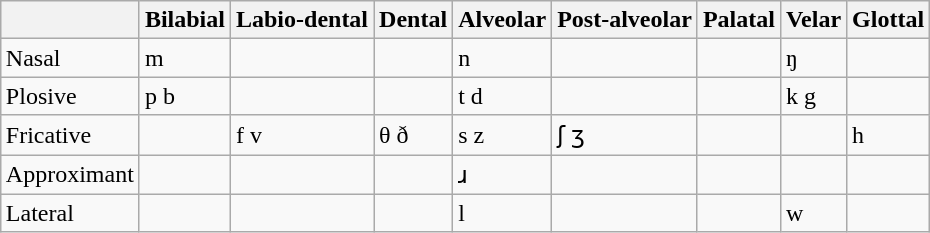<table class="wikitable" style="margin: 10px auto;">
<tr>
<th></th>
<th>Bilabial</th>
<th>Labio-dental</th>
<th>Dental</th>
<th>Alveolar</th>
<th>Post-alveolar</th>
<th>Palatal</th>
<th>Velar</th>
<th>Glottal</th>
</tr>
<tr>
<td>Nasal</td>
<td>m</td>
<td></td>
<td></td>
<td>n</td>
<td></td>
<td></td>
<td>ŋ</td>
<td></td>
</tr>
<tr>
<td>Plosive</td>
<td>p b</td>
<td></td>
<td></td>
<td>t d</td>
<td></td>
<td></td>
<td>k g</td>
<td></td>
</tr>
<tr>
<td>Fricative</td>
<td></td>
<td>f v</td>
<td>θ ð</td>
<td>s z</td>
<td>ʃ ʒ</td>
<td></td>
<td></td>
<td>h</td>
</tr>
<tr>
<td>Approximant</td>
<td></td>
<td></td>
<td></td>
<td>ɹ</td>
<td></td>
<td></td>
<td></td>
<td></td>
</tr>
<tr>
<td>Lateral</td>
<td></td>
<td></td>
<td></td>
<td>l</td>
<td></td>
<td></td>
<td>w</td>
<td></td>
</tr>
</table>
